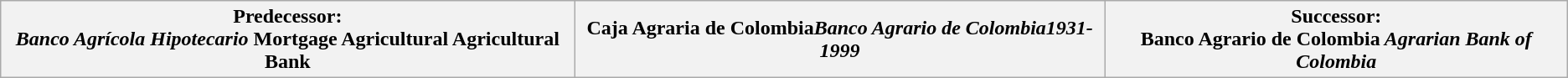<table class="wikitable">
<tr>
<th>Predecessor:<br><strong><em>Banco Agrícola Hipotecario</em></strong>
Mortgage Agricultural Agricultural Bank</th>
<th><strong>Caja Agraria de Colombia<em>Banco Agrario de Colombia<strong><em>1931-1999</th>
<th>Successor:<br></em></strong>Banco Agrario de Colombia<strong><em>
Agrarian Bank of Colombia</th>
</tr>
</table>
